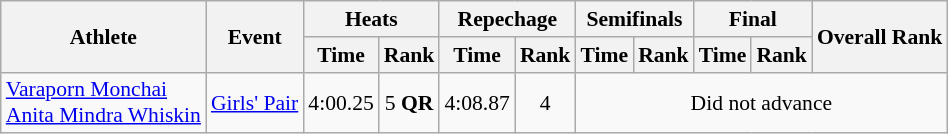<table class="wikitable" style="font-size:90%">
<tr>
<th rowspan="2">Athlete</th>
<th rowspan="2">Event</th>
<th colspan="2">Heats</th>
<th colspan="2">Repechage</th>
<th colspan="2">Semifinals</th>
<th colspan="2">Final</th>
<th rowspan="2">Overall Rank</th>
</tr>
<tr>
<th>Time</th>
<th>Rank</th>
<th>Time</th>
<th>Rank</th>
<th>Time</th>
<th>Rank</th>
<th>Time</th>
<th>Rank</th>
</tr>
<tr>
<td><a href='#'>Varaporn Monchai</a><br><a href='#'>Anita Mindra Whiskin</a></td>
<td><a href='#'>Girls' Pair</a></td>
<td align=center>4:00.25</td>
<td align=center>5 <strong>QR</strong></td>
<td align=center>4:08.87</td>
<td align=center>4</td>
<td align=center colspan=5>Did not advance</td>
</tr>
</table>
